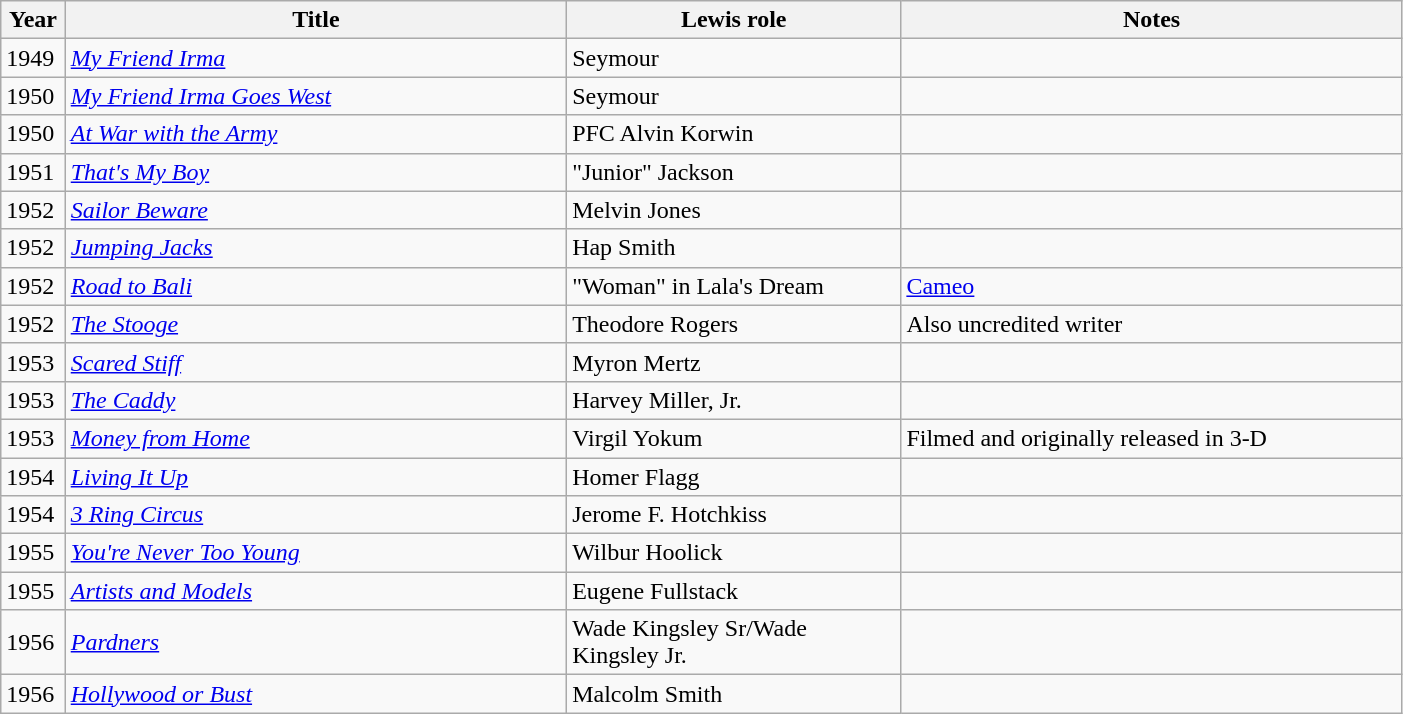<table class="wikitable plainrowheaders sortable" style="width:74%">
<tr>
<th width=2%>Year</th>
<th style="width:30%;">Title</th>
<th style="width:20%;">Lewis role</th>
<th style="width:30%;">Notes</th>
</tr>
<tr>
<td>1949</td>
<td><em><a href='#'>My Friend Irma</a></em></td>
<td>Seymour</td>
<td></td>
</tr>
<tr>
<td>1950</td>
<td><em><a href='#'>My Friend Irma Goes West</a></em></td>
<td>Seymour</td>
<td></td>
</tr>
<tr>
<td>1950</td>
<td><em><a href='#'>At War with the Army</a></em></td>
<td>PFC Alvin Korwin</td>
<td></td>
</tr>
<tr>
<td>1951</td>
<td><em><a href='#'>That's My Boy</a></em></td>
<td>"Junior" Jackson</td>
<td></td>
</tr>
<tr>
<td>1952</td>
<td><em><a href='#'>Sailor Beware</a></em></td>
<td>Melvin Jones</td>
<td></td>
</tr>
<tr>
<td>1952</td>
<td><em><a href='#'>Jumping Jacks</a></em></td>
<td>Hap Smith</td>
<td></td>
</tr>
<tr>
<td>1952</td>
<td><em><a href='#'>Road to Bali</a></em></td>
<td>"Woman" in Lala's Dream</td>
<td><a href='#'>Cameo</a></td>
</tr>
<tr>
<td>1952</td>
<td><em><a href='#'>The Stooge</a></em></td>
<td>Theodore Rogers</td>
<td>Also uncredited writer</td>
</tr>
<tr>
<td>1953</td>
<td><em><a href='#'>Scared Stiff</a></em></td>
<td>Myron Mertz</td>
<td></td>
</tr>
<tr>
<td>1953</td>
<td><em><a href='#'>The Caddy</a></em></td>
<td>Harvey Miller, Jr.</td>
<td></td>
</tr>
<tr>
<td>1953</td>
<td><em><a href='#'>Money from Home</a></em></td>
<td>Virgil Yokum</td>
<td>Filmed and originally released in 3-D</td>
</tr>
<tr>
<td>1954</td>
<td><em><a href='#'>Living It Up</a></em></td>
<td>Homer Flagg</td>
<td></td>
</tr>
<tr>
<td>1954</td>
<td><em><a href='#'>3 Ring Circus</a></em></td>
<td>Jerome F. Hotchkiss</td>
<td></td>
</tr>
<tr>
<td>1955</td>
<td><em><a href='#'>You're Never Too Young</a></em></td>
<td>Wilbur Hoolick</td>
<td></td>
</tr>
<tr>
<td>1955</td>
<td><em><a href='#'>Artists and Models</a></em></td>
<td>Eugene Fullstack</td>
<td></td>
</tr>
<tr>
<td>1956</td>
<td><em><a href='#'>Pardners</a></em></td>
<td>Wade Kingsley Sr/Wade Kingsley Jr.</td>
<td></td>
</tr>
<tr>
<td>1956</td>
<td><em><a href='#'>Hollywood or Bust</a></em></td>
<td>Malcolm Smith</td>
<td></td>
</tr>
</table>
